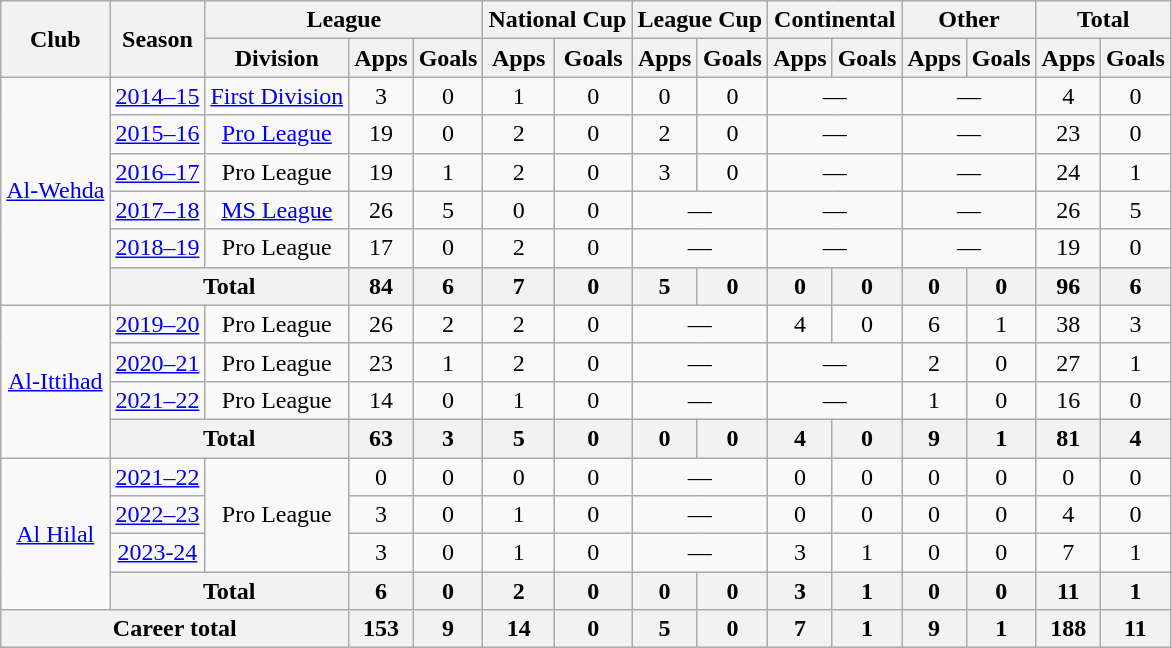<table class="wikitable" style="text-align: center;">
<tr>
<th rowspan="2">Club</th>
<th rowspan="2">Season</th>
<th colspan="3">League</th>
<th colspan="2">National Cup</th>
<th colspan="2">League Cup</th>
<th colspan="2">Continental</th>
<th colspan="2">Other</th>
<th colspan="2">Total</th>
</tr>
<tr>
<th>Division</th>
<th>Apps</th>
<th>Goals</th>
<th>Apps</th>
<th>Goals</th>
<th>Apps</th>
<th>Goals</th>
<th>Apps</th>
<th>Goals</th>
<th>Apps</th>
<th>Goals</th>
<th>Apps</th>
<th>Goals</th>
</tr>
<tr>
<td rowspan=6><a href='#'>Al-Wehda</a></td>
<td><a href='#'>2014–15</a></td>
<td><a href='#'>First Division</a></td>
<td>3</td>
<td>0</td>
<td>1</td>
<td>0</td>
<td>0</td>
<td>0</td>
<td colspan=2>—</td>
<td colspan=2>—</td>
<td>4</td>
<td>0</td>
</tr>
<tr>
<td><a href='#'>2015–16</a></td>
<td><a href='#'>Pro League</a></td>
<td>19</td>
<td>0</td>
<td>2</td>
<td>0</td>
<td>2</td>
<td>0</td>
<td colspan=2>—</td>
<td colspan=2>—</td>
<td>23</td>
<td>0</td>
</tr>
<tr>
<td><a href='#'>2016–17</a></td>
<td>Pro League</td>
<td>19</td>
<td>1</td>
<td>2</td>
<td>0</td>
<td>3</td>
<td>0</td>
<td colspan=2>—</td>
<td colspan=2>—</td>
<td>24</td>
<td>1</td>
</tr>
<tr>
<td><a href='#'>2017–18</a></td>
<td><a href='#'>MS League</a></td>
<td>26</td>
<td>5</td>
<td>0</td>
<td>0</td>
<td colspan=2>—</td>
<td colspan=2>—</td>
<td colspan=2>—</td>
<td>26</td>
<td>5</td>
</tr>
<tr>
<td><a href='#'>2018–19</a></td>
<td>Pro League</td>
<td>17</td>
<td>0</td>
<td>2</td>
<td>0</td>
<td colspan=2>—</td>
<td colspan=2>—</td>
<td colspan=2>—</td>
<td>19</td>
<td>0</td>
</tr>
<tr>
<th colspan="2">Total</th>
<th>84</th>
<th>6</th>
<th>7</th>
<th>0</th>
<th>5</th>
<th>0</th>
<th>0</th>
<th>0</th>
<th>0</th>
<th>0</th>
<th>96</th>
<th>6</th>
</tr>
<tr>
<td rowspan=4><a href='#'>Al-Ittihad</a></td>
<td><a href='#'>2019–20</a></td>
<td>Pro League</td>
<td>26</td>
<td>2</td>
<td>2</td>
<td>0</td>
<td colspan=2>—</td>
<td>4</td>
<td>0</td>
<td>6</td>
<td>1</td>
<td>38</td>
<td>3</td>
</tr>
<tr>
<td><a href='#'>2020–21</a></td>
<td>Pro League</td>
<td>23</td>
<td>1</td>
<td>2</td>
<td>0</td>
<td colspan=2>—</td>
<td colspan=2>—</td>
<td>2</td>
<td>0</td>
<td>27</td>
<td>1</td>
</tr>
<tr>
<td><a href='#'>2021–22</a></td>
<td>Pro League</td>
<td>14</td>
<td>0</td>
<td>1</td>
<td>0</td>
<td colspan=2>—</td>
<td colspan=2>—</td>
<td>1</td>
<td>0</td>
<td>16</td>
<td>0</td>
</tr>
<tr>
<th colspan="2">Total</th>
<th>63</th>
<th>3</th>
<th>5</th>
<th>0</th>
<th>0</th>
<th>0</th>
<th>4</th>
<th>0</th>
<th>9</th>
<th>1</th>
<th>81</th>
<th>4</th>
</tr>
<tr>
<td Rowspan="4"><a href='#'>Al Hilal</a></td>
<td><a href='#'>2021–22</a></td>
<td rowspan="3">Pro League</td>
<td>0</td>
<td>0</td>
<td>0</td>
<td>0</td>
<td colspan=2>—</td>
<td>0</td>
<td>0</td>
<td>0</td>
<td>0</td>
<td>0</td>
<td>0</td>
</tr>
<tr>
<td><a href='#'>2022–23</a></td>
<td>3</td>
<td>0</td>
<td>1</td>
<td>0</td>
<td colspan=2>—</td>
<td>0</td>
<td>0</td>
<td>0</td>
<td>0</td>
<td>4</td>
<td>0</td>
</tr>
<tr>
<td><a href='#'>2023-24</a></td>
<td>3</td>
<td>0</td>
<td>1</td>
<td>0</td>
<td colspan=2>—</td>
<td>3</td>
<td>1</td>
<td>0</td>
<td>0</td>
<td>7</td>
<td>1</td>
</tr>
<tr>
<th colspan=2>Total</th>
<th>6</th>
<th>0</th>
<th>2</th>
<th>0</th>
<th>0</th>
<th>0</th>
<th>3</th>
<th>1</th>
<th>0</th>
<th>0</th>
<th>11</th>
<th>1</th>
</tr>
<tr>
<th colspan=3>Career total</th>
<th>153</th>
<th>9</th>
<th>14</th>
<th>0</th>
<th>5</th>
<th>0</th>
<th>7</th>
<th>1</th>
<th>9</th>
<th>1</th>
<th>188</th>
<th>11</th>
</tr>
</table>
